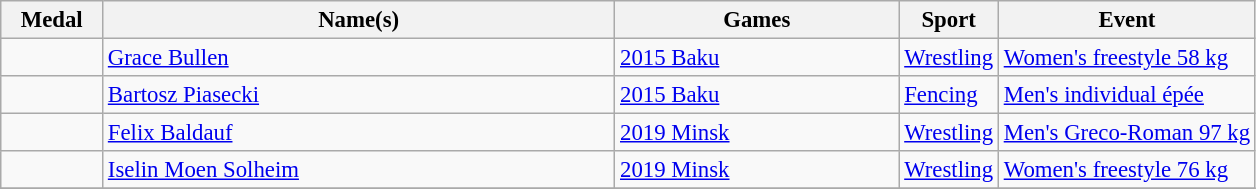<table class="wikitable sortable" style="font-size: 95%;">
<tr>
<th style="width:4em">Medal</th>
<th style="width:22em">Name(s)</th>
<th style="width:12em">Games</th>
<th>Sport</th>
<th>Event</th>
</tr>
<tr>
<td></td>
<td><a href='#'>Grace Bullen</a></td>
<td> <a href='#'>2015 Baku</a></td>
<td> <a href='#'>Wrestling</a></td>
<td><a href='#'>Women's freestyle 58 kg</a></td>
</tr>
<tr>
<td></td>
<td><a href='#'>Bartosz Piasecki</a></td>
<td> <a href='#'>2015 Baku</a></td>
<td> <a href='#'>Fencing</a></td>
<td><a href='#'>Men's individual épée</a></td>
</tr>
<tr>
<td></td>
<td><a href='#'>Felix Baldauf</a></td>
<td> <a href='#'>2019 Minsk</a></td>
<td> <a href='#'>Wrestling</a></td>
<td><a href='#'>Men's Greco-Roman 97 kg</a></td>
</tr>
<tr>
<td></td>
<td><a href='#'>Iselin Moen Solheim</a></td>
<td> <a href='#'>2019 Minsk</a></td>
<td> <a href='#'>Wrestling</a></td>
<td><a href='#'>Women's freestyle 76 kg</a></td>
</tr>
<tr>
</tr>
</table>
